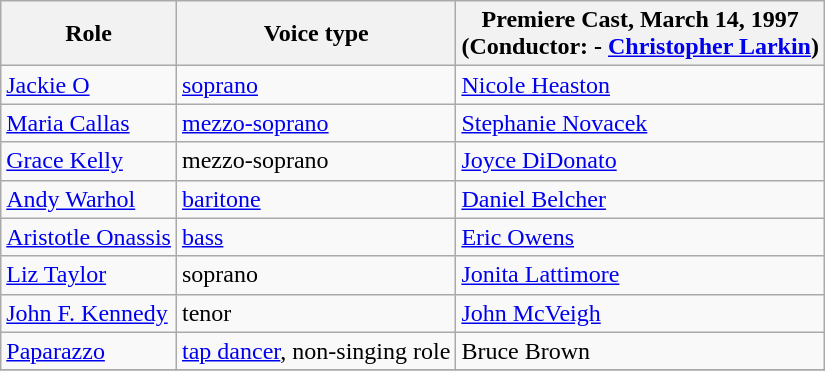<table class="wikitable">
<tr>
<th>Role</th>
<th>Voice type</th>
<th>Premiere Cast, March 14, 1997 <br>(Conductor:  - <a href='#'>Christopher Larkin</a>)</th>
</tr>
<tr>
<td><a href='#'>Jackie O</a></td>
<td><a href='#'>soprano</a></td>
<td><a href='#'>Nicole Heaston</a></td>
</tr>
<tr>
<td><a href='#'>Maria Callas</a></td>
<td><a href='#'>mezzo-soprano</a></td>
<td><a href='#'>Stephanie Novacek</a></td>
</tr>
<tr>
<td><a href='#'>Grace Kelly</a></td>
<td>mezzo-soprano</td>
<td><a href='#'>Joyce DiDonato</a></td>
</tr>
<tr>
<td><a href='#'>Andy Warhol</a></td>
<td><a href='#'>baritone</a></td>
<td><a href='#'>Daniel Belcher</a></td>
</tr>
<tr>
<td><a href='#'>Aristotle Onassis</a></td>
<td><a href='#'>bass</a></td>
<td><a href='#'>Eric Owens</a></td>
</tr>
<tr>
<td><a href='#'>Liz Taylor</a></td>
<td>soprano</td>
<td><a href='#'>Jonita Lattimore</a></td>
</tr>
<tr>
<td><a href='#'>John F. Kennedy</a></td>
<td>tenor</td>
<td><a href='#'>John McVeigh</a></td>
</tr>
<tr>
<td><a href='#'>Paparazzo</a></td>
<td><a href='#'>tap dancer</a>, non-singing role</td>
<td>Bruce Brown</td>
</tr>
<tr>
</tr>
</table>
